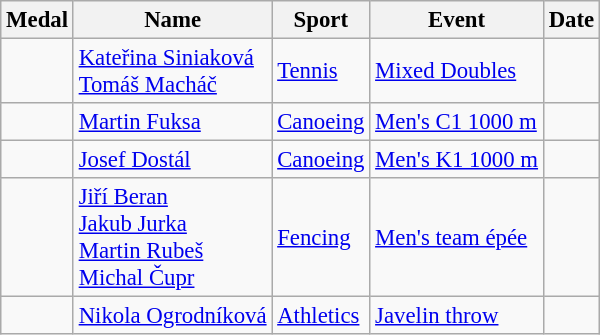<table class="wikitable sortable" style="font-size: 95%;">
<tr>
<th>Medal</th>
<th>Name</th>
<th>Sport</th>
<th>Event</th>
<th>Date</th>
</tr>
<tr>
<td></td>
<td><a href='#'>Kateřina Siniaková</a><br><a href='#'>Tomáš Macháč</a></td>
<td><a href='#'>Tennis</a></td>
<td><a href='#'>Mixed Doubles</a></td>
<td></td>
</tr>
<tr>
<td></td>
<td><a href='#'>Martin Fuksa</a></td>
<td><a href='#'>Canoeing</a></td>
<td><a href='#'>Men's C1 1000 m</a></td>
<td></td>
</tr>
<tr>
<td></td>
<td><a href='#'>Josef Dostál</a></td>
<td><a href='#'>Canoeing</a></td>
<td><a href='#'>Men's K1 1000 m</a></td>
<td></td>
</tr>
<tr>
<td></td>
<td><a href='#'>Jiří Beran</a><br><a href='#'>Jakub Jurka</a><br><a href='#'>Martin Rubeš</a><br><a href='#'>Michal Čupr</a></td>
<td><a href='#'>Fencing</a></td>
<td><a href='#'>Men's team épée</a></td>
<td></td>
</tr>
<tr>
<td></td>
<td><a href='#'>Nikola Ogrodníková</a></td>
<td><a href='#'>Athletics</a></td>
<td><a href='#'>Javelin throw</a></td>
<td></td>
</tr>
</table>
